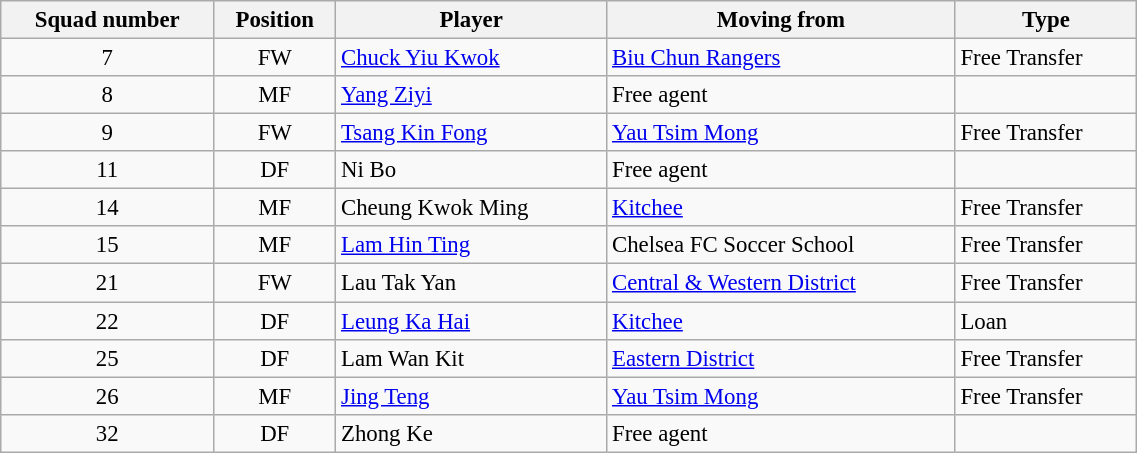<table class="wikitable sortable" style="width:60%; text-align:left; font-size:95%;">
<tr>
<th>Squad number</th>
<th>Position</th>
<th>Player</th>
<th>Moving from</th>
<th>Type</th>
</tr>
<tr>
<td align=center>7</td>
<td align=center>FW</td>
<td align=left> <a href='#'>Chuck Yiu Kwok</a></td>
<td align=left> <a href='#'>Biu Chun Rangers</a></td>
<td>Free Transfer</td>
</tr>
<tr>
<td align=center>8</td>
<td align=center>MF</td>
<td align=left> <a href='#'>Yang Ziyi</a></td>
<td align=left>Free agent</td>
<td></td>
</tr>
<tr>
<td align=center>9</td>
<td align=center>FW</td>
<td align=left> <a href='#'>Tsang Kin Fong</a></td>
<td align=left> <a href='#'>Yau Tsim Mong</a></td>
<td>Free Transfer</td>
</tr>
<tr>
<td align=center>11</td>
<td align=center>DF</td>
<td align=left> Ni Bo</td>
<td align=left>Free agent</td>
<td></td>
</tr>
<tr>
<td align=center>14</td>
<td align=center>MF</td>
<td align=left> Cheung Kwok Ming</td>
<td align=left> <a href='#'>Kitchee</a></td>
<td>Free Transfer</td>
</tr>
<tr>
<td align=center>15</td>
<td align=center>MF</td>
<td align=left> <a href='#'>Lam Hin Ting</a></td>
<td align=left> Chelsea FC Soccer School</td>
<td>Free Transfer</td>
</tr>
<tr>
<td align=center>21</td>
<td align=center>FW</td>
<td align=left> Lau Tak Yan</td>
<td align=left> <a href='#'>Central & Western District</a></td>
<td>Free Transfer</td>
</tr>
<tr>
<td align=center>22</td>
<td align=center>DF</td>
<td align=left> <a href='#'>Leung Ka Hai</a></td>
<td align=left> <a href='#'>Kitchee</a></td>
<td>Loan</td>
</tr>
<tr>
<td align=center>25</td>
<td align=center>DF</td>
<td align=left> Lam Wan Kit</td>
<td align=left> <a href='#'>Eastern District</a></td>
<td>Free Transfer</td>
</tr>
<tr>
<td align=center>26</td>
<td align=center>MF</td>
<td align=left> <a href='#'>Jing Teng</a></td>
<td align=left> <a href='#'>Yau Tsim Mong</a></td>
<td>Free Transfer</td>
</tr>
<tr>
<td align=center>32</td>
<td align=center>DF</td>
<td align=left> Zhong Ke</td>
<td align=left>Free agent</td>
<td></td>
</tr>
</table>
